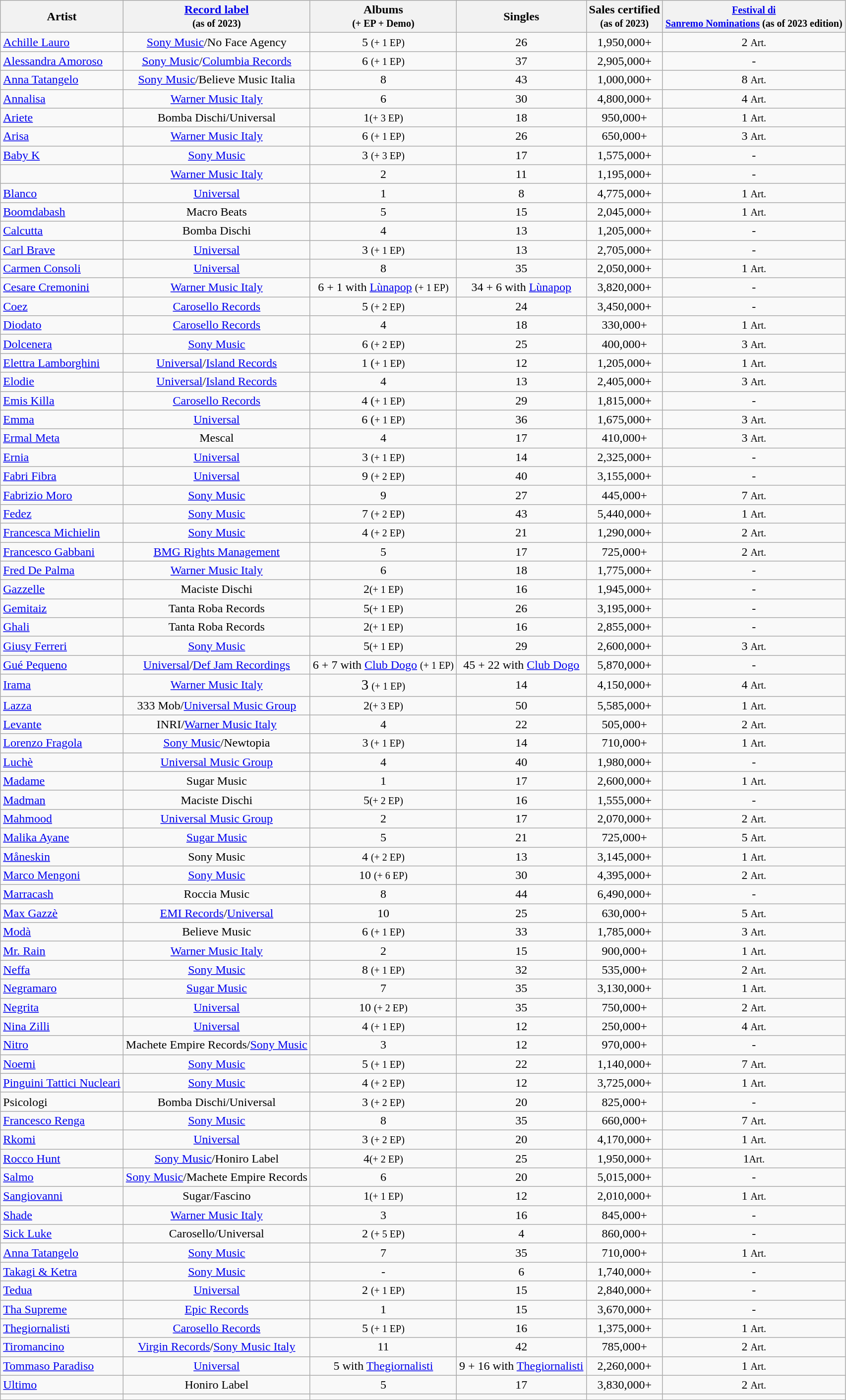<table class="wikitable sortable">
<tr>
<th align="center">Artist</th>
<th align="center"><a href='#'>Record label</a><br><small>(as of 2023)</small></th>
<th align="center">Albums<br><small>(+ EP + Demo)</small></th>
<th align="center">Singles</th>
<th align="center"><strong>Sales certified</strong><br><small>(as of 2023)</small></th>
<th align="center"><small><a href='#'>Festival di<br>Sanremo Nominations</a></small><small> (as of 2023 edition)</small></th>
</tr>
<tr>
<td><a href='#'>Achille Lauro</a></td>
<td style="text-align: center;"><a href='#'>Sony Music</a>/No Face Agency</td>
<td style="text-align: center;">5 <small>(+ 1 EP)</small></td>
<td style="text-align: center;">26</td>
<td style="text-align: center;">1,950,000+</td>
<td style="text-align: center;">2 <small>Art.</small></td>
</tr>
<tr>
<td><a href='#'>Alessandra Amoroso</a></td>
<td style="text-align: center;"><a href='#'>Sony Music</a>/<a href='#'>Columbia Records</a></td>
<td style="text-align: center;">6 <small>(+ 1 EP)</small></td>
<td style="text-align: center;">37</td>
<td style="text-align: center;">2,905,000+</td>
<td style="text-align: center;">-</td>
</tr>
<tr>
<td><a href='#'>Anna Tatangelo</a></td>
<td style="text-align: center;"><a href='#'>Sony Music</a>/Believe Music Italia</td>
<td style="text-align: center;">8</td>
<td style="text-align: center;">43</td>
<td style="text-align: center;">1,000,000+</td>
<td style="text-align: center;">8 <small>Art.</small></td>
</tr>
<tr>
<td><a href='#'>Annalisa</a></td>
<td style="text-align: center;"><a href='#'>Warner Music Italy</a></td>
<td style="text-align: center;">6</td>
<td style="text-align: center;">30</td>
<td style="text-align: center;">4,800,000+</td>
<td style="text-align: center;">4 <small>Art.</small></td>
</tr>
<tr>
<td><a href='#'>Ariete</a></td>
<td style="text-align: center;">Bomba Dischi/Universal</td>
<td style="text-align: center;">1<small>(+ 3 EP)</small></td>
<td style="text-align: center;">18</td>
<td style="text-align: center;">950,000+</td>
<td style="text-align: center;">1 <small>Art.</small></td>
</tr>
<tr>
<td><a href='#'>Arisa</a></td>
<td style="text-align: center;"><a href='#'>Warner Music Italy</a></td>
<td style="text-align: center;">6 <small>(+ 1 EP)</small></td>
<td style="text-align: center;">26</td>
<td style="text-align: center;">650,000+</td>
<td style="text-align: center;">3 <small>Art.</small></td>
</tr>
<tr>
<td><a href='#'>Baby K</a></td>
<td style="text-align: center;"><a href='#'>Sony Music</a></td>
<td style="text-align: center;">3 <small>(+ 3 EP)</small></td>
<td style="text-align: center;">17</td>
<td style="text-align: center;">1,575,000+</td>
<td style="text-align: center;">-</td>
</tr>
<tr>
<td></td>
<td style="text-align: center;"><a href='#'>Warner Music Italy</a></td>
<td style="text-align: center;">2</td>
<td style="text-align: center;">11</td>
<td style="text-align: center;">1,195,000+</td>
<td style="text-align: center;">-</td>
</tr>
<tr>
<td><a href='#'>Blanco</a></td>
<td style="text-align: center;"><a href='#'>Universal</a></td>
<td style="text-align: center;">1</td>
<td style="text-align: center;">8</td>
<td style="text-align: center;">4,775,000+</td>
<td style="text-align: center;">1 <small>Art.</small></td>
</tr>
<tr>
<td><a href='#'>Boomdabash</a></td>
<td style="text-align: center;">Macro Beats</td>
<td style="text-align: center;">5</td>
<td style="text-align: center;">15</td>
<td style="text-align: center;">2,045,000+</td>
<td style="text-align: center;">1 <small>Art.</small></td>
</tr>
<tr>
<td><a href='#'>Calcutta</a></td>
<td style="text-align: center;">Bomba Dischi</td>
<td style="text-align: center;">4</td>
<td style="text-align: center;">13</td>
<td style="text-align: center;">1,205,000+</td>
<td style="text-align: center;">-</td>
</tr>
<tr>
<td><a href='#'>Carl Brave</a></td>
<td style="text-align: center;"><a href='#'>Universal</a></td>
<td style="text-align: center;">3 <small>(+ 1 EP)</small></td>
<td style="text-align: center;">13</td>
<td style="text-align: center;">2,705,000+</td>
<td style="text-align: center;">-</td>
</tr>
<tr>
<td><a href='#'>Carmen Consoli</a></td>
<td style="text-align: center;"><a href='#'>Universal</a></td>
<td style="text-align: center;">8</td>
<td style="text-align: center;">35</td>
<td style="text-align: center;">2,050,000+</td>
<td style="text-align: center;">1 <small>Art.</small></td>
</tr>
<tr>
<td><a href='#'>Cesare Cremonini</a></td>
<td style="text-align: center;"><a href='#'>Warner Music Italy</a></td>
<td style="text-align: center;">6 + 1 with <a href='#'>Lùnapop</a> <small>(+ 1 EP)</small></td>
<td style="text-align: center;">34 + 6 with <a href='#'>Lùnapop</a></td>
<td style="text-align: center;">3,820,000+</td>
<td style="text-align: center;">-</td>
</tr>
<tr>
<td><a href='#'>Coez</a></td>
<td style="text-align: center;"><a href='#'>Carosello Records</a></td>
<td style="text-align: center;">5 <small>(+ 2 EP)</small></td>
<td style="text-align: center;">24</td>
<td style="text-align: center;">3,450,000+</td>
<td style="text-align: center;">-</td>
</tr>
<tr>
<td><a href='#'>Diodato</a></td>
<td style="text-align: center;"><a href='#'>Carosello Records</a></td>
<td style="text-align: center;">4</td>
<td style="text-align: center;">18</td>
<td style="text-align: center;">330,000+</td>
<td style="text-align: center;">1 <small>Art.</small></td>
</tr>
<tr>
<td><a href='#'>Dolcenera</a></td>
<td style="text-align: center;"><a href='#'>Sony Music</a></td>
<td style="text-align: center;">6 <small>(+ 2 EP)</small></td>
<td style="text-align: center;">25</td>
<td style="text-align: center;">400,000+</td>
<td style="text-align: center;">3 <small>Art.</small></td>
</tr>
<tr>
<td><a href='#'>Elettra Lamborghini</a></td>
<td style="text-align: center;"><a href='#'>Universal</a>/<a href='#'>Island Records</a></td>
<td style="text-align: center;">1 (<small>+ 1 EP)</small></td>
<td style="text-align: center;">12</td>
<td style="text-align: center;">1,205,000+</td>
<td style="text-align: center;">1 <small>Art.</small></td>
</tr>
<tr>
<td><a href='#'>Elodie</a></td>
<td style="text-align: center;"><a href='#'>Universal</a>/<a href='#'>Island Records</a></td>
<td style="text-align: center;">4</td>
<td style="text-align: center;">13</td>
<td style="text-align: center;">2,405,000+</td>
<td style="text-align: center;">3 <small>Art.</small></td>
</tr>
<tr>
<td><a href='#'>Emis Killa</a></td>
<td style="text-align: center;"><a href='#'>Carosello Records</a></td>
<td style="text-align: center;">4 (<small>+ 1 EP)</small></td>
<td style="text-align: center;">29</td>
<td style="text-align: center;">1,815,000+</td>
<td style="text-align: center;">-</td>
</tr>
<tr>
<td><a href='#'>Emma</a></td>
<td style="text-align: center;"><a href='#'>Universal</a></td>
<td style="text-align: center;">6 (<small>+ 1 EP)</small></td>
<td style="text-align: center;">36</td>
<td style="text-align: center;">1,675,000+</td>
<td style="text-align: center;">3 <small>Art.</small></td>
</tr>
<tr>
<td><a href='#'>Ermal Meta</a></td>
<td style="text-align: center;">Mescal</td>
<td style="text-align: center;">4</td>
<td style="text-align: center;">17</td>
<td style="text-align: center;">410,000+</td>
<td style="text-align: center;">3 <small>Art.</small></td>
</tr>
<tr>
<td><a href='#'>Ernia</a></td>
<td style="text-align: center;"><a href='#'>Universal</a></td>
<td style="text-align: center;">3 <small>(+ 1 EP)</small></td>
<td style="text-align: center;">14</td>
<td style="text-align: center;">2,325,000+</td>
<td style="text-align: center;">-</td>
</tr>
<tr>
<td><a href='#'>Fabri Fibra</a></td>
<td style="text-align: center;"><a href='#'>Universal</a></td>
<td style="text-align: center;">9 <small>(+ 2 EP)</small></td>
<td style="text-align: center;">40</td>
<td style="text-align: center;">3,155,000+</td>
<td style="text-align: center;">-</td>
</tr>
<tr>
<td><a href='#'>Fabrizio Moro</a></td>
<td style="text-align: center;"><a href='#'>Sony Music</a></td>
<td style="text-align: center;">9</td>
<td style="text-align: center;">27</td>
<td style="text-align: center;">445,000+</td>
<td style="text-align: center;">7 <small>Art.</small></td>
</tr>
<tr>
<td><a href='#'>Fedez</a></td>
<td style="text-align: center;"><a href='#'>Sony Music</a></td>
<td style="text-align: center;">7 <small>(+ 2 EP)</small></td>
<td style="text-align: center;">43</td>
<td style="text-align: center;">5,440,000+</td>
<td style="text-align: center;">1 <small>Art.</small></td>
</tr>
<tr>
<td><a href='#'>Francesca Michielin</a></td>
<td style="text-align: center;"><a href='#'>Sony Music</a></td>
<td style="text-align: center;">4 <small>(+ 2 EP)</small></td>
<td style="text-align: center;">21</td>
<td style="text-align: center;">1,290,000+</td>
<td style="text-align: center;">2 <small>Art.</small></td>
</tr>
<tr>
<td><a href='#'>Francesco Gabbani</a></td>
<td style="text-align: center;"><a href='#'>BMG Rights Management</a></td>
<td style="text-align: center;">5</td>
<td style="text-align: center;">17</td>
<td style="text-align: center;">725,000+</td>
<td style="text-align: center;">2 <small>Art.</small></td>
</tr>
<tr>
<td><a href='#'>Fred De Palma</a></td>
<td style="text-align: center;"><a href='#'>Warner Music Italy</a></td>
<td style="text-align: center;">6</td>
<td style="text-align: center;">18</td>
<td style="text-align: center;">1,775,000+</td>
<td style="text-align: center;">-</td>
</tr>
<tr>
<td><a href='#'>Gazzelle</a></td>
<td style="text-align: center;">Maciste Dischi</td>
<td style="text-align: center;">2<small>(+ 1 EP)</small></td>
<td style="text-align: center;">16</td>
<td style="text-align: center;">1,945,000+</td>
<td style="text-align: center;">-</td>
</tr>
<tr>
<td><a href='#'>Gemitaiz</a></td>
<td style="text-align: center;">Tanta Roba Records</td>
<td style="text-align: center;">5<small>(+ 1 EP)</small></td>
<td style="text-align: center;">26</td>
<td style="text-align: center;">3,195,000+</td>
<td style="text-align: center;">-</td>
</tr>
<tr>
<td><a href='#'>Ghali</a></td>
<td style="text-align: center;">Tanta Roba Records</td>
<td style="text-align: center;">2<small>(+ 1 EP)</small></td>
<td style="text-align: center;">16</td>
<td style="text-align: center;">2,855,000+</td>
<td style="text-align: center;">-</td>
</tr>
<tr>
<td><a href='#'>Giusy Ferreri</a></td>
<td style="text-align: center;"><a href='#'>Sony Music</a></td>
<td style="text-align: center;">5<small>(+ 1 EP)</small></td>
<td style="text-align: center;">29</td>
<td style="text-align: center;">2,600,000+</td>
<td style="text-align: center;">3 <small>Art.</small></td>
</tr>
<tr>
<td><a href='#'>Gué Pequeno</a></td>
<td style="text-align: center;"><a href='#'>Universal</a>/<a href='#'>Def Jam Recordings</a></td>
<td style="text-align: center;">6 + 7 with <a href='#'>Club Dogo</a> <small>(+ 1 EP)</small></td>
<td style="text-align: center;">45 + 22 with <a href='#'>Club Dogo</a></td>
<td style="text-align: center;">5,870,000+</td>
<td style="text-align: center;">-</td>
</tr>
<tr>
<td><a href='#'>Irama</a></td>
<td style="text-align: center;"><a href='#'>Warner Music Italy</a></td>
<td style="text-align: center;"><big>3</big> <small>(+ 1 EP)</small></td>
<td style="text-align: center;">14</td>
<td style="text-align: center;">4,150,000+</td>
<td style="text-align: center;">4 <small>Art.</small></td>
</tr>
<tr>
<td><a href='#'>Lazza</a></td>
<td style="text-align: center;">333 Mob/<a href='#'>Universal Music Group</a></td>
<td style="text-align: center;">2<small>(+ 3 EP)</small></td>
<td style="text-align: center;">50</td>
<td style="text-align: center;">5,585,000+</td>
<td style="text-align: center;">1 <small>Art.</small></td>
</tr>
<tr>
<td><a href='#'>Levante</a></td>
<td style="text-align: center;">INRI/<a href='#'>Warner Music Italy</a></td>
<td style="text-align: center;">4</td>
<td style="text-align: center;">22</td>
<td style="text-align: center;">505,000+</td>
<td style="text-align: center;">2 <small>Art.</small></td>
</tr>
<tr>
<td><a href='#'>Lorenzo Fragola</a></td>
<td style="text-align: center;"><a href='#'>Sony Music</a>/Newtopia</td>
<td style="text-align: center;">3<small> (+ 1 EP)</small></td>
<td style="text-align: center;">14</td>
<td style="text-align: center;">710,000+</td>
<td style="text-align: center;">1 <small>Art.</small></td>
</tr>
<tr>
<td><a href='#'>Luchè</a></td>
<td style="text-align: center;"><a href='#'>Universal Music Group</a></td>
<td style="text-align: center;">4</td>
<td style="text-align: center;">40</td>
<td style="text-align: center;">1,980,000+</td>
<td style="text-align: center;">-</td>
</tr>
<tr>
<td><a href='#'>Madame</a></td>
<td style="text-align: center;">Sugar Music</td>
<td style="text-align: center;">1</td>
<td style="text-align: center;">17</td>
<td style="text-align: center;">2,600,000+</td>
<td style="text-align: center;">1 <small>Art.</small></td>
</tr>
<tr>
<td><a href='#'>Madman</a></td>
<td style="text-align: center;">Maciste Dischi</td>
<td style="text-align: center;">5<small>(+ 2 EP)</small></td>
<td style="text-align: center;">16</td>
<td style="text-align: center;">1,555,000+</td>
<td style="text-align: center;">-</td>
</tr>
<tr>
<td><a href='#'>Mahmood</a></td>
<td style="text-align: center;"><a href='#'>Universal Music Group</a></td>
<td style="text-align: center;">2</td>
<td style="text-align: center;">17</td>
<td style="text-align: center;">2,070,000+</td>
<td style="text-align: center;">2 <small>Art.</small></td>
</tr>
<tr>
<td><a href='#'>Malika Ayane</a></td>
<td style="text-align: center;"><a href='#'>Sugar Music</a></td>
<td style="text-align: center;">5</td>
<td style="text-align: center;">21</td>
<td style="text-align: center;">725,000+</td>
<td style="text-align: center;">5 <small>Art.</small></td>
</tr>
<tr>
<td><a href='#'>Måneskin</a></td>
<td style="text-align: center;">Sony Music</td>
<td style="text-align: center;">4 <small>(+ 2 EP)</small></td>
<td style="text-align: center;">13</td>
<td style="text-align: center;">3,145,000+</td>
<td style="text-align: center;">1 <small>Art.</small></td>
</tr>
<tr>
<td><a href='#'>Marco Mengoni</a></td>
<td style="text-align: center;"><a href='#'>Sony Music</a></td>
<td style="text-align: center;">10 <small>(+ 6 EP)</small></td>
<td style="text-align: center;">30</td>
<td style="text-align: center;">4,395,000+</td>
<td style="text-align: center;">2 <small>Art.</small></td>
</tr>
<tr>
<td><a href='#'>Marracash</a></td>
<td style="text-align: center;">Roccia Music</td>
<td style="text-align: center;">8</td>
<td style="text-align: center;">44</td>
<td style="text-align: center;">6,490,000+</td>
<td style="text-align: center;">-</td>
</tr>
<tr>
<td><a href='#'>Max Gazzè</a></td>
<td style="text-align: center;"><a href='#'> EMI Records</a>/<a href='#'>Universal</a></td>
<td style="text-align: center;">10</td>
<td style="text-align: center;">25</td>
<td style="text-align: center;">630,000+</td>
<td style="text-align: center;">5 <small>Art.</small></td>
</tr>
<tr>
<td><a href='#'>Modà</a></td>
<td style="text-align: center;">Believe Music</td>
<td style="text-align: center;">6 <small>(+ 1 EP)</small></td>
<td style="text-align: center;">33</td>
<td style="text-align: center;">1,785,000+</td>
<td style="text-align: center;">3 <small>Art.</small></td>
</tr>
<tr>
<td><a href='#'>Mr. Rain</a></td>
<td style="text-align: center;"><a href='#'>Warner Music Italy</a></td>
<td style="text-align: center;">2</td>
<td style="text-align: center;">15</td>
<td style="text-align: center;">900,000+</td>
<td style="text-align: center;">1 <small>Art.</small></td>
</tr>
<tr>
<td><a href='#'>Neffa</a></td>
<td style="text-align: center;"><a href='#'>Sony Music</a></td>
<td style="text-align: center;">8 <small>(+ 1 EP)</small></td>
<td style="text-align: center;">32</td>
<td style="text-align: center;">535,000+</td>
<td style="text-align: center;">2 <small>Art.</small></td>
</tr>
<tr>
<td><a href='#'>Negramaro</a></td>
<td style="text-align: center;"><a href='#'>Sugar Music</a></td>
<td style="text-align: center;">7</td>
<td style="text-align: center;">35</td>
<td style="text-align: center;">3,130,000+</td>
<td style="text-align: center;">1 <small>Art.</small></td>
</tr>
<tr>
<td><a href='#'>Negrita</a></td>
<td style="text-align: center;"><a href='#'>Universal</a></td>
<td style="text-align: center;">10 <small>(+ 2 EP)</small></td>
<td style="text-align: center;">35</td>
<td style="text-align: center;">750,000+</td>
<td style="text-align: center;">2 <small>Art.</small></td>
</tr>
<tr>
<td><a href='#'>Nina Zilli</a></td>
<td style="text-align: center;"><a href='#'>Universal</a></td>
<td style="text-align: center;">4 <small>(+ 1 EP)</small></td>
<td style="text-align: center;">12</td>
<td style="text-align: center;">250,000+</td>
<td style="text-align: center;">4 <small>Art.</small></td>
</tr>
<tr>
<td><a href='#'>Nitro</a></td>
<td style="text-align: center;">Machete Empire Records/<a href='#'>Sony Music</a></td>
<td style="text-align: center;">3</td>
<td style="text-align: center;">12</td>
<td style="text-align: center;">970,000+</td>
<td style="text-align: center;">-</td>
</tr>
<tr>
<td><a href='#'>Noemi</a></td>
<td style="text-align: center;"><a href='#'>Sony Music</a></td>
<td style="text-align: center;">5 <small>(+ 1 EP)</small></td>
<td style="text-align: center;">22</td>
<td style="text-align: center;">1,140,000+</td>
<td style="text-align: center;">7 <small>Art.</small></td>
</tr>
<tr>
<td><a href='#'>Pinguini Tattici Nucleari</a></td>
<td style="text-align: center;"><a href='#'>Sony Music</a></td>
<td style="text-align: center;">4 <small>(+ 2 EP)</small></td>
<td style="text-align: center;">12</td>
<td style="text-align: center;">3,725,000+</td>
<td style="text-align: center;">1 <small>Art.</small></td>
</tr>
<tr>
<td>Psicologi</td>
<td style="text-align: center;">Bomba Dischi/Universal</td>
<td style="text-align: center;">3 <small>(+ 2 EP)</small></td>
<td style="text-align: center;">20</td>
<td style="text-align: center;">825,000+</td>
<td style="text-align: center;">-</td>
</tr>
<tr>
<td><a href='#'>Francesco Renga</a></td>
<td style="text-align: center;"><a href='#'>Sony Music</a></td>
<td style="text-align: center;">8</td>
<td style="text-align: center;">35</td>
<td style="text-align: center;">660,000+</td>
<td style="text-align: center;">7 <small>Art.</small></td>
</tr>
<tr>
<td><a href='#'>Rkomi</a></td>
<td style="text-align: center;"><a href='#'>Universal</a></td>
<td style="text-align: center;">3 <small>(+ 2 EP)</small></td>
<td style="text-align: center;">20</td>
<td style="text-align: center;">4,170,000+</td>
<td style="text-align: center;">1 <small>Art.</small></td>
</tr>
<tr>
<td><a href='#'>Rocco Hunt</a></td>
<td style="text-align: center;"><a href='#'>Sony Music</a>/Honiro Label</td>
<td style="text-align: center;">4<small>(+ 2 EP)</small></td>
<td style="text-align: center;">25</td>
<td style="text-align: center;">1,950,000+</td>
<td style="text-align: center;">1<small>Art.</small></td>
</tr>
<tr>
<td><a href='#'>Salmo</a></td>
<td style="text-align: center;"><a href='#'>Sony Music</a>/Machete Empire Records</td>
<td style="text-align: center;">6</td>
<td style="text-align: center;">20</td>
<td style="text-align: center;">5,015,000+</td>
<td style="text-align: center;">-</td>
</tr>
<tr>
<td><a href='#'>Sangiovanni</a></td>
<td style="text-align: center;">Sugar/Fascino</td>
<td style="text-align: center;">1<small>(+ 1 EP)</small></td>
<td style="text-align: center;">12</td>
<td style="text-align: center;">2,010,000+</td>
<td style="text-align: center;">1 <small>Art.</small></td>
</tr>
<tr>
<td><a href='#'>Shade</a></td>
<td style="text-align: center;"><a href='#'>Warner Music Italy</a></td>
<td style="text-align: center;">3</td>
<td style="text-align: center;">16</td>
<td style="text-align: center;">845,000+</td>
<td style="text-align: center;">-</td>
</tr>
<tr>
<td><a href='#'>Sick Luke</a></td>
<td style="text-align: center;">Carosello/Universal</td>
<td style="text-align: center;">2 <small>(+ 5 EP)</small></td>
<td style="text-align: center;">4</td>
<td style="text-align: center;">860,000+</td>
<td style="text-align: center;">-</td>
</tr>
<tr>
<td><a href='#'>Anna Tatangelo</a></td>
<td style="text-align: center;"><a href='#'>Sony Music</a></td>
<td style="text-align: center;">7</td>
<td style="text-align: center;">35</td>
<td style="text-align: center;">710,000+</td>
<td style="text-align: center;">1 <small>Art.</small></td>
</tr>
<tr>
<td><a href='#'>Takagi & Ketra</a></td>
<td style="text-align: center;"><a href='#'>Sony Music</a></td>
<td style="text-align: center;">-</td>
<td style="text-align: center;">6</td>
<td style="text-align: center;">1,740,000+</td>
<td style="text-align: center;">-</td>
</tr>
<tr>
<td><a href='#'>Tedua</a></td>
<td style="text-align: center;"><a href='#'>Universal</a></td>
<td style="text-align: center;">2 <small>(+ 1 EP)</small></td>
<td style="text-align: center;">15</td>
<td style="text-align: center;">2,840,000+</td>
<td style="text-align: center;">-</td>
</tr>
<tr>
<td><a href='#'>Tha Supreme</a></td>
<td style="text-align: center;"><a href='#'>Epic Records</a></td>
<td style="text-align: center;">1</td>
<td style="text-align: center;">15</td>
<td style="text-align: center;">3,670,000+</td>
<td style="text-align: center;">-</td>
</tr>
<tr>
<td><a href='#'>Thegiornalisti</a></td>
<td style="text-align: center;"><a href='#'>Carosello Records</a></td>
<td style="text-align: center;">5 <small>(+ 1 EP)</small></td>
<td style="text-align: center;">16</td>
<td style="text-align: center;">1,375,000+</td>
<td style="text-align: center;">1 <small>Art.</small></td>
</tr>
<tr>
<td><a href='#'>Tiromancino</a></td>
<td style="text-align: center;"><a href='#'>Virgin Records</a>/<a href='#'>Sony Music Italy</a></td>
<td style="text-align: center;">11</td>
<td style="text-align: center;">42</td>
<td style="text-align: center;">785,000+</td>
<td style="text-align: center;">2 <small>Art.</small></td>
</tr>
<tr>
<td><a href='#'>Tommaso Paradiso</a></td>
<td style="text-align: center;"><a href='#'>Universal</a></td>
<td style="text-align: center;">5 with <a href='#'>Thegiornalisti</a></td>
<td style="text-align: center;">9 + 16 with <a href='#'>Thegiornalisti</a></td>
<td style="text-align: center;">2,260,000+</td>
<td style="text-align: center;">1 <small>Art.</small></td>
</tr>
<tr>
<td><a href='#'>Ultimo</a></td>
<td style="text-align: center;">Honiro Label</td>
<td style="text-align: center;">5</td>
<td style="text-align: center;">17</td>
<td style="text-align: center;">3,830,000+</td>
<td style="text-align: center;">2 <small>Art.</small></td>
</tr>
<tr>
<td></td>
<td></td>
<td></td>
<td></td>
<td></td>
<td></td>
</tr>
</table>
